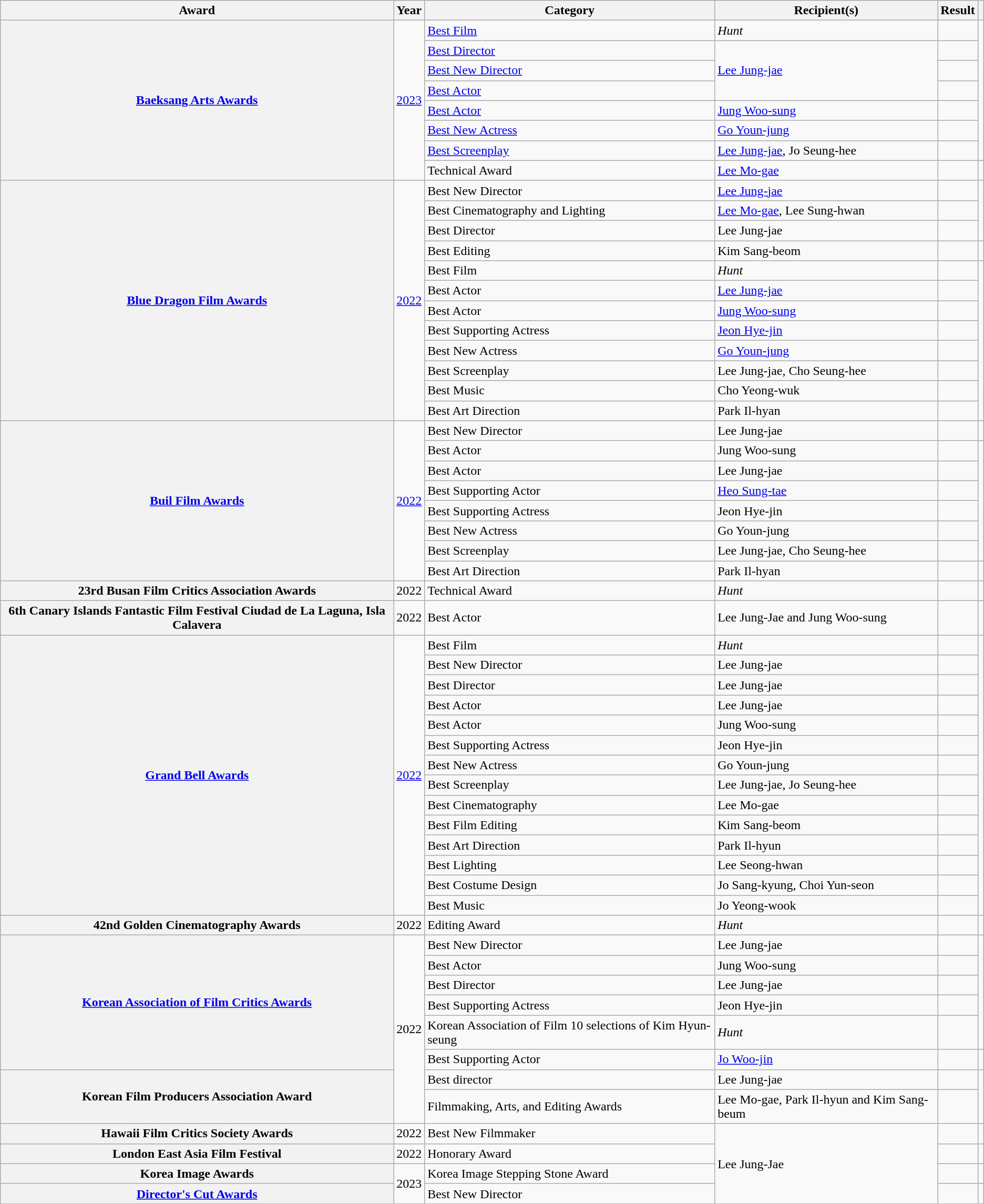<table class="wikitable sortable plainrowheaders">
<tr>
<th scope="col">Award</th>
<th scope="col">Year</th>
<th scope="col">Category</th>
<th scope="col">Recipient(s)</th>
<th scope="col">Result</th>
<th scope="col" class="unsortable"></th>
</tr>
<tr>
<th scope="row"  rowspan="8"><a href='#'>Baeksang Arts Awards</a></th>
<td rowspan="8"><a href='#'>2023</a></td>
<td><a href='#'>Best Film</a></td>
<td><em>Hunt</em></td>
<td></td>
<td style="text-align:center" rowspan="7"></td>
</tr>
<tr>
<td><a href='#'>Best Director</a></td>
<td rowspan=3><a href='#'>Lee Jung-jae</a></td>
<td></td>
</tr>
<tr>
<td><a href='#'>Best New Director</a></td>
<td></td>
</tr>
<tr>
<td><a href='#'>Best Actor</a></td>
<td></td>
</tr>
<tr>
<td><a href='#'>Best Actor</a></td>
<td><a href='#'>Jung Woo-sung</a></td>
<td></td>
</tr>
<tr>
<td><a href='#'>Best New Actress</a></td>
<td><a href='#'>Go Youn-jung</a></td>
<td></td>
</tr>
<tr>
<td><a href='#'>Best Screenplay</a></td>
<td><a href='#'>Lee Jung-jae</a>, Jo Seung-hee</td>
<td></td>
</tr>
<tr>
<td>Technical Award</td>
<td><a href='#'>Lee Mo-gae</a></td>
<td></td>
<td></td>
</tr>
<tr>
<th scope="row"  rowspan="12"><a href='#'>Blue Dragon Film Awards</a></th>
<td rowspan="12"><a href='#'>2022</a></td>
<td>Best New Director</td>
<td><a href='#'>Lee Jung-jae</a></td>
<td></td>
<td rowspan="3"></td>
</tr>
<tr>
<td>Best Cinematography and Lighting</td>
<td><a href='#'>Lee Mo-gae</a>, Lee Sung-hwan</td>
<td></td>
</tr>
<tr>
<td>Best Director</td>
<td>Lee Jung-jae</td>
<td></td>
</tr>
<tr>
<td>Best Editing</td>
<td>Kim Sang-beom</td>
<td></td>
<td></td>
</tr>
<tr>
<td>Best Film</td>
<td><em>Hunt</em></td>
<td></td>
<td rowspan="8"></td>
</tr>
<tr>
<td>Best Actor</td>
<td><a href='#'>Lee Jung-jae</a></td>
<td></td>
</tr>
<tr>
<td>Best Actor</td>
<td><a href='#'>Jung Woo-sung</a></td>
<td></td>
</tr>
<tr>
<td>Best Supporting Actress</td>
<td><a href='#'>Jeon Hye-jin</a></td>
<td></td>
</tr>
<tr>
<td>Best New Actress</td>
<td><a href='#'>Go Youn-jung</a></td>
<td></td>
</tr>
<tr>
<td>Best Screenplay</td>
<td>Lee Jung-jae, Cho Seung-hee</td>
<td></td>
</tr>
<tr>
<td>Best Music</td>
<td>Cho Yeong-wuk</td>
<td></td>
</tr>
<tr>
<td>Best Art Direction</td>
<td>Park Il-hyan</td>
<td></td>
</tr>
<tr>
<th scope="row"  rowspan="8"><a href='#'>Buil Film Awards</a></th>
<td rowspan="8"><a href='#'>2022</a></td>
<td>Best New Director</td>
<td>Lee Jung-jae</td>
<td></td>
<td style="text-align: center;" rowspan="1"></td>
</tr>
<tr>
<td>Best Actor</td>
<td>Jung Woo-sung</td>
<td></td>
<td rowspan="6" style="text-align: center;"></td>
</tr>
<tr>
<td>Best Actor</td>
<td>Lee Jung-jae</td>
<td></td>
</tr>
<tr>
<td>Best Supporting Actor</td>
<td><a href='#'>Heo Sung-tae</a></td>
<td></td>
</tr>
<tr>
<td>Best Supporting Actress</td>
<td>Jeon Hye-jin</td>
<td></td>
</tr>
<tr>
<td>Best New Actress</td>
<td>Go Youn-jung</td>
<td></td>
</tr>
<tr>
<td>Best Screenplay</td>
<td>Lee Jung-jae, Cho Seung-hee</td>
<td></td>
</tr>
<tr>
<td>Best Art Direction</td>
<td>Park Il-hyan</td>
<td></td>
<td></td>
</tr>
<tr>
<th scope="row">23rd Busan Film Critics Association Awards</th>
<td>2022</td>
<td>Technical Award</td>
<td><em>Hunt</em></td>
<td></td>
<td></td>
</tr>
<tr>
<th scope="row">6th Canary Islands Fantastic Film Festival Ciudad de La Laguna, Isla Calavera</th>
<td>2022</td>
<td>Best Actor</td>
<td>Lee Jung-Jae and Jung Woo-sung</td>
<td></td>
<td style="text-align:center"></td>
</tr>
<tr>
<th scope="row" rowspan=14><a href='#'>Grand Bell Awards</a></th>
<td rowspan=14><a href='#'>2022</a></td>
<td>Best Film</td>
<td><em>Hunt</em></td>
<td></td>
<td rowspan="14" style="text-align: center;"></td>
</tr>
<tr>
<td>Best New Director</td>
<td>Lee Jung-jae</td>
<td></td>
</tr>
<tr>
<td>Best Director</td>
<td>Lee Jung-jae</td>
<td></td>
</tr>
<tr>
<td>Best Actor</td>
<td>Lee Jung-jae</td>
<td></td>
</tr>
<tr>
<td>Best Actor</td>
<td>Jung Woo-sung</td>
<td></td>
</tr>
<tr>
<td>Best Supporting Actress</td>
<td>Jeon Hye-jin</td>
<td></td>
</tr>
<tr>
<td>Best New Actress</td>
<td>Go Youn-jung</td>
<td></td>
</tr>
<tr>
<td>Best Screenplay</td>
<td>Lee Jung-jae, Jo Seung-hee</td>
<td></td>
</tr>
<tr>
<td>Best Cinematography</td>
<td>Lee Mo-gae</td>
<td></td>
</tr>
<tr>
<td>Best Film Editing</td>
<td>Kim Sang-beom</td>
<td></td>
</tr>
<tr>
<td>Best Art Direction</td>
<td>Park Il-hyun</td>
<td></td>
</tr>
<tr>
<td>Best Lighting</td>
<td>Lee Seong-hwan</td>
<td></td>
</tr>
<tr>
<td>Best Costume Design</td>
<td>Jo Sang-kyung, Choi Yun-seon</td>
<td></td>
</tr>
<tr>
<td>Best Music</td>
<td>Jo Yeong-wook</td>
<td></td>
</tr>
<tr>
<th scope="row">42nd Golden Cinematography Awards</th>
<td>2022</td>
<td>Editing Award</td>
<td><em>Hunt</em></td>
<td></td>
<td style="text-align:center"></td>
</tr>
<tr>
<th scope="row" rowspan="6"><a href='#'>Korean Association of Film Critics Awards</a></th>
<td rowspan="8">2022</td>
<td>Best New Director</td>
<td>Lee Jung-jae</td>
<td></td>
<td rowspan="5" style="text-align: center;"></td>
</tr>
<tr>
<td>Best Actor</td>
<td>Jung Woo-sung</td>
<td></td>
</tr>
<tr>
<td>Best Director</td>
<td>Lee Jung-jae</td>
<td></td>
</tr>
<tr>
<td>Best Supporting Actress</td>
<td>Jeon Hye-jin</td>
<td></td>
</tr>
<tr>
<td>Korean Association of Film 10 selections of Kim Hyun-seung</td>
<td><em>Hunt</em></td>
<td></td>
</tr>
<tr>
<td>Best Supporting Actor</td>
<td><a href='#'>Jo Woo-jin</a></td>
<td></td>
<td style="text-align:center"></td>
</tr>
<tr>
<th scope="row" rowspan=2>Korean Film Producers Association Award</th>
<td>Best director</td>
<td>Lee Jung-jae</td>
<td></td>
<td style="text-align:center" rowspan="2"></td>
</tr>
<tr>
<td>Filmmaking, Arts, and Editing Awards</td>
<td>Lee Mo-gae, Park Il-hyun and Kim Sang-beum</td>
<td></td>
</tr>
<tr>
<th scope="row">Hawaii Film Critics Society Awards</th>
<td>2022</td>
<td>Best New Filmmaker</td>
<td rowspan="4">Lee Jung-Jae</td>
<td></td>
<td></td>
</tr>
<tr>
<th scope="row">London East Asia Film Festival</th>
<td>2022</td>
<td>Honorary Award</td>
<td></td>
<td style="text-align:center;"></td>
</tr>
<tr>
<th scope="row">Korea Image Awards</th>
<td rowspan="2">2023</td>
<td>Korea Image Stepping Stone Award</td>
<td></td>
<td Style="text-align:center"></td>
</tr>
<tr>
<th scope="row"><a href='#'>Director's Cut Awards</a></th>
<td>Best New Director</td>
<td></td>
<td></td>
</tr>
</table>
